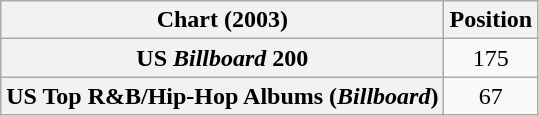<table class="wikitable sortable plainrowheaders">
<tr>
<th scope="col">Chart (2003)</th>
<th scope="col">Position</th>
</tr>
<tr>
<th scope="row">US <em>Billboard</em> 200</th>
<td style="text-align:center;">175</td>
</tr>
<tr>
<th scope="row">US Top R&B/Hip-Hop Albums (<em>Billboard</em>)</th>
<td style="text-align:center;">67</td>
</tr>
</table>
